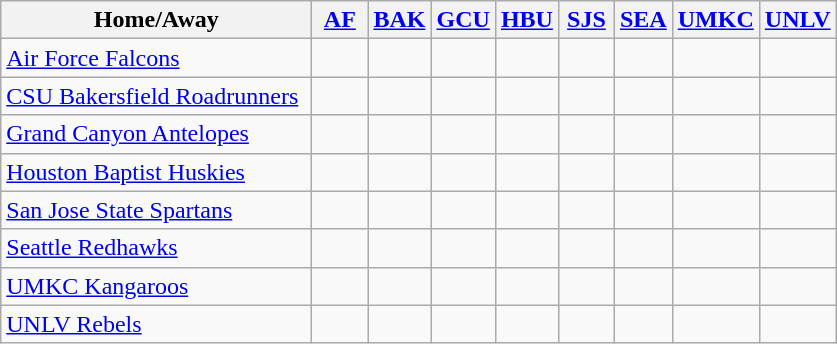<table class="wikitable" style="text-align: center">
<tr>
<th width="200">Home/Away</th>
<th width="30"><a href='#'>AF</a></th>
<th width="30"><a href='#'>BAK</a></th>
<th width="30"><a href='#'>GCU</a></th>
<th width="30"><a href='#'>HBU</a></th>
<th width="30"><a href='#'>SJS</a></th>
<th width="30"><a href='#'>SEA</a></th>
<th width="30"><a href='#'>UMKC</a></th>
<th width="30"><a href='#'>UNLV</a></th>
</tr>
<tr>
<td align="left"><a href='#'>Air Force Falcons</a></td>
<td></td>
<td></td>
<td></td>
<td></td>
<td></td>
<td></td>
<td></td>
<td></td>
</tr>
<tr>
<td align="left"><a href='#'>CSU Bakersfield Roadrunners</a></td>
<td></td>
<td></td>
<td></td>
<td></td>
<td></td>
<td></td>
<td></td>
<td></td>
</tr>
<tr>
<td align="left"><a href='#'>Grand Canyon Antelopes</a></td>
<td></td>
<td></td>
<td></td>
<td></td>
<td></td>
<td></td>
<td></td>
<td></td>
</tr>
<tr>
<td align="left"><a href='#'>Houston Baptist Huskies</a></td>
<td></td>
<td></td>
<td></td>
<td></td>
<td></td>
<td></td>
<td></td>
<td></td>
</tr>
<tr>
<td align="left"><a href='#'>San Jose State Spartans</a></td>
<td></td>
<td></td>
<td></td>
<td></td>
<td></td>
<td></td>
<td></td>
<td></td>
</tr>
<tr>
<td align="left"><a href='#'>Seattle Redhawks</a></td>
<td></td>
<td></td>
<td></td>
<td></td>
<td></td>
<td></td>
<td></td>
<td></td>
</tr>
<tr>
<td align="left"><a href='#'>UMKC Kangaroos</a></td>
<td></td>
<td></td>
<td></td>
<td></td>
<td></td>
<td></td>
<td></td>
<td></td>
</tr>
<tr>
<td align="left"><a href='#'>UNLV Rebels</a></td>
<td></td>
<td></td>
<td></td>
<td></td>
<td></td>
<td></td>
<td></td>
<td></td>
</tr>
</table>
